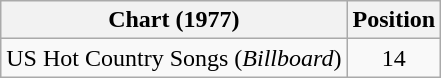<table class="wikitable">
<tr>
<th>Chart (1977)</th>
<th>Position</th>
</tr>
<tr>
<td>US Hot Country Songs (<em>Billboard</em>)</td>
<td align="center">14</td>
</tr>
</table>
